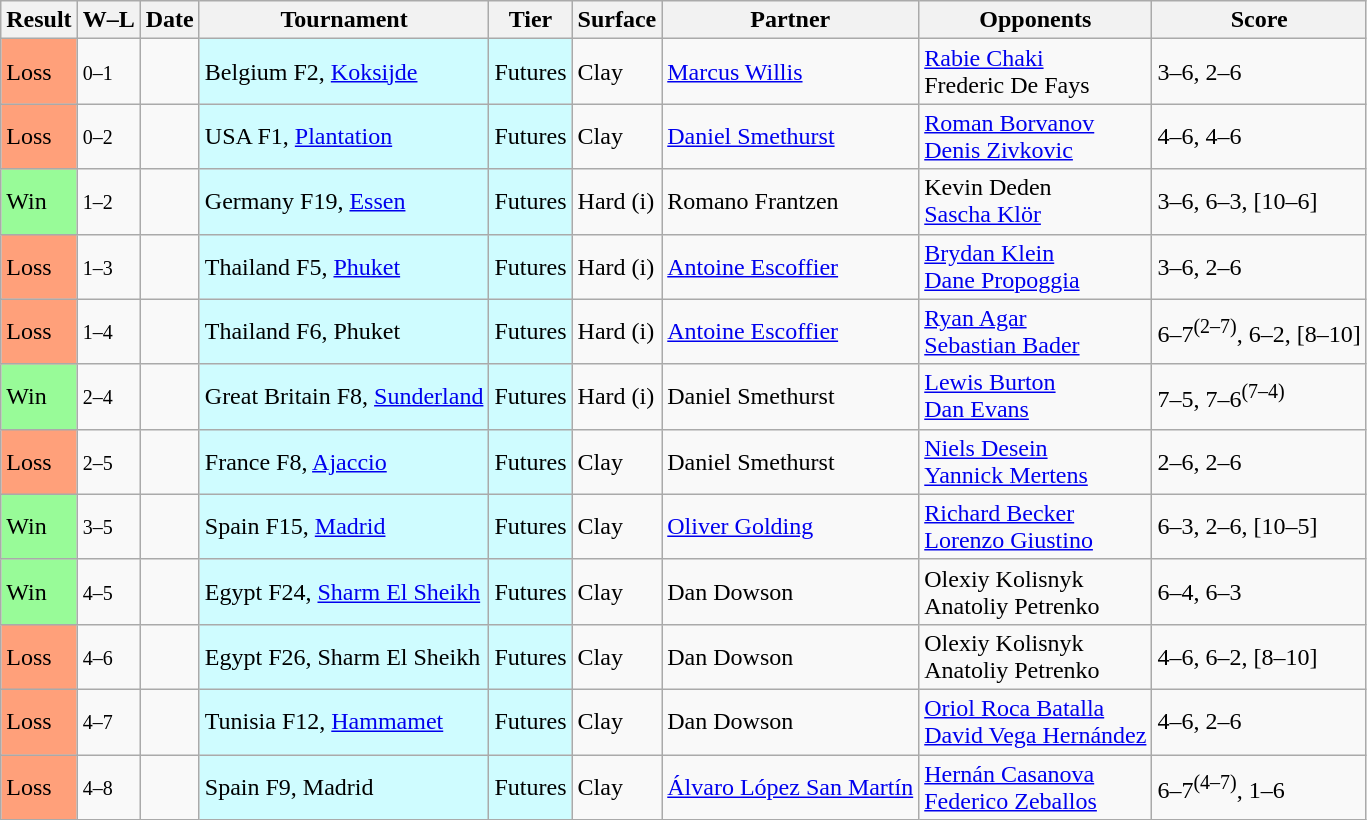<table class="sortable wikitable">
<tr>
<th>Result</th>
<th class="unsortable">W–L</th>
<th>Date</th>
<th>Tournament</th>
<th>Tier</th>
<th>Surface</th>
<th>Partner</th>
<th>Opponents</th>
<th class="unsortable">Score</th>
</tr>
<tr>
<td bgcolor=FFA07A>Loss</td>
<td><small>0–1</small></td>
<td></td>
<td style="background:#cffcff;">Belgium F2, <a href='#'>Koksijde</a></td>
<td style="background:#cffcff;">Futures</td>
<td>Clay</td>
<td> <a href='#'>Marcus Willis</a></td>
<td> <a href='#'>Rabie Chaki</a><br> Frederic De Fays</td>
<td>3–6, 2–6</td>
</tr>
<tr>
<td bgcolor=FFA07A>Loss</td>
<td><small>0–2</small></td>
<td></td>
<td style="background:#cffcff;">USA F1, <a href='#'>Plantation</a></td>
<td style="background:#cffcff;">Futures</td>
<td>Clay</td>
<td> <a href='#'>Daniel Smethurst</a></td>
<td> <a href='#'>Roman Borvanov</a><br> <a href='#'>Denis Zivkovic</a></td>
<td>4–6, 4–6</td>
</tr>
<tr>
<td bgcolor=98FB98>Win</td>
<td><small>1–2</small></td>
<td></td>
<td style="background:#cffcff;">Germany F19, <a href='#'>Essen</a></td>
<td style="background:#cffcff;">Futures</td>
<td>Hard (i)</td>
<td> Romano Frantzen</td>
<td> Kevin Deden<br> <a href='#'>Sascha Klör</a></td>
<td>3–6, 6–3, [10–6]</td>
</tr>
<tr>
<td bgcolor=FFA07A>Loss</td>
<td><small>1–3</small></td>
<td></td>
<td style="background:#cffcff;">Thailand F5, <a href='#'>Phuket</a></td>
<td style="background:#cffcff;">Futures</td>
<td>Hard (i)</td>
<td> <a href='#'>Antoine Escoffier</a></td>
<td> <a href='#'>Brydan Klein</a><br> <a href='#'>Dane Propoggia</a></td>
<td>3–6, 2–6</td>
</tr>
<tr>
<td bgcolor=FFA07A>Loss</td>
<td><small>1–4</small></td>
<td></td>
<td style="background:#cffcff;">Thailand F6, Phuket</td>
<td style="background:#cffcff;">Futures</td>
<td>Hard (i)</td>
<td> <a href='#'>Antoine Escoffier</a></td>
<td> <a href='#'>Ryan Agar</a><br> <a href='#'>Sebastian Bader</a></td>
<td>6–7<sup>(2–7)</sup>, 6–2, [8–10]</td>
</tr>
<tr>
<td bgcolor=98FB98>Win</td>
<td><small>2–4</small></td>
<td></td>
<td style="background:#cffcff;">Great Britain F8, <a href='#'>Sunderland</a></td>
<td style="background:#cffcff;">Futures</td>
<td>Hard (i)</td>
<td> Daniel Smethurst</td>
<td> <a href='#'>Lewis Burton</a><br> <a href='#'>Dan Evans</a></td>
<td>7–5, 7–6<sup>(7–4)</sup></td>
</tr>
<tr>
<td bgcolor=FFA07A>Loss</td>
<td><small>2–5</small></td>
<td></td>
<td style="background:#cffcff;">France F8, <a href='#'>Ajaccio</a></td>
<td style="background:#cffcff;">Futures</td>
<td>Clay</td>
<td> Daniel Smethurst</td>
<td> <a href='#'>Niels Desein</a><br> <a href='#'>Yannick Mertens</a></td>
<td>2–6, 2–6</td>
</tr>
<tr>
<td bgcolor=98FB98>Win</td>
<td><small>3–5</small></td>
<td></td>
<td style="background:#cffcff;">Spain F15, <a href='#'>Madrid</a></td>
<td style="background:#cffcff;">Futures</td>
<td>Clay</td>
<td> <a href='#'>Oliver Golding</a></td>
<td> <a href='#'>Richard Becker</a><br> <a href='#'>Lorenzo Giustino</a></td>
<td>6–3, 2–6, [10–5]</td>
</tr>
<tr>
<td bgcolor=98FB98>Win</td>
<td><small>4–5</small></td>
<td></td>
<td style="background:#cffcff;">Egypt F24, <a href='#'>Sharm El Sheikh</a></td>
<td style="background:#cffcff;">Futures</td>
<td>Clay</td>
<td> Dan Dowson</td>
<td> Olexiy Kolisnyk<br> Anatoliy Petrenko</td>
<td>6–4, 6–3</td>
</tr>
<tr>
<td bgcolor=FFA07A>Loss</td>
<td><small>4–6</small></td>
<td></td>
<td style="background:#cffcff;">Egypt F26, Sharm El Sheikh</td>
<td style="background:#cffcff;">Futures</td>
<td>Clay</td>
<td> Dan Dowson</td>
<td> Olexiy Kolisnyk<br> Anatoliy Petrenko</td>
<td>4–6, 6–2, [8–10]</td>
</tr>
<tr>
<td bgcolor=FFA07A>Loss</td>
<td><small>4–7</small></td>
<td></td>
<td style="background:#cffcff;">Tunisia F12, <a href='#'>Hammamet</a></td>
<td style="background:#cffcff;">Futures</td>
<td>Clay</td>
<td> Dan Dowson</td>
<td> <a href='#'>Oriol Roca Batalla</a><br> <a href='#'>David Vega Hernández</a></td>
<td>4–6, 2–6</td>
</tr>
<tr>
<td bgcolor=FFA07A>Loss</td>
<td><small>4–8</small></td>
<td></td>
<td style="background:#cffcff;">Spain F9, Madrid</td>
<td style="background:#cffcff;">Futures</td>
<td>Clay</td>
<td> <a href='#'>Álvaro López San Martín</a></td>
<td> <a href='#'>Hernán Casanova</a><br> <a href='#'>Federico Zeballos</a></td>
<td>6–7<sup>(4–7)</sup>, 1–6</td>
</tr>
</table>
